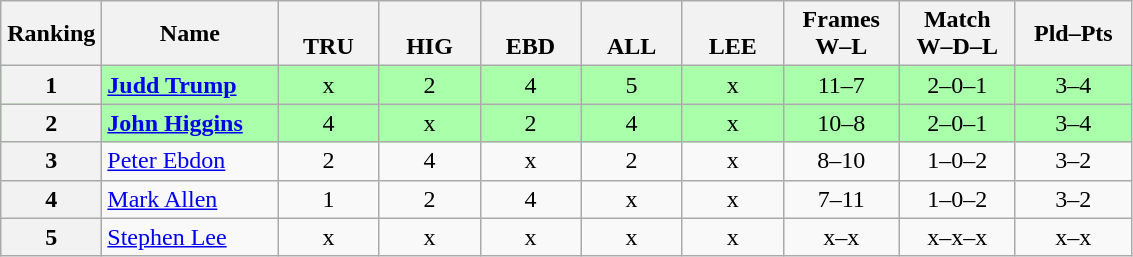<table class="wikitable" style="text-align:center">
<tr>
<th width=60>Ranking</th>
<th class="unsortable" style="width:110px;">Name</th>
<th width=60><br> TRU</th>
<th width=60><br> HIG</th>
<th width=60><br> EBD</th>
<th width=60><br> ALL</th>
<th width=60><br> LEE</th>
<th ! width=70>Frames<br>W–L</th>
<th width=70>Match<br>W–D–L</th>
<th width=70>Pld–Pts</th>
</tr>
<tr style="background:#afa;">
<th>1</th>
<td style="text-align:left;"><strong><a href='#'>Judd Trump</a></strong></td>
<td>x</td>
<td>2</td>
<td>4</td>
<td>5</td>
<td>x</td>
<td>11–7</td>
<td>2–0–1</td>
<td>3–4</td>
</tr>
<tr style="background:#afa;">
<th>2</th>
<td style="text-align:left;"><strong><a href='#'>John Higgins</a></strong></td>
<td>4</td>
<td>x</td>
<td>2</td>
<td>4</td>
<td>x</td>
<td>10–8</td>
<td>2–0–1</td>
<td>3–4</td>
</tr>
<tr>
<th>3</th>
<td style="text-align:left;"><a href='#'>Peter Ebdon</a></td>
<td>2</td>
<td>4</td>
<td>x</td>
<td>2</td>
<td>x</td>
<td>8–10</td>
<td>1–0–2</td>
<td>3–2</td>
</tr>
<tr>
<th>4</th>
<td style="text-align:left;"><a href='#'>Mark Allen</a></td>
<td>1</td>
<td>2</td>
<td>4</td>
<td>x</td>
<td>x</td>
<td>7–11</td>
<td>1–0–2</td>
<td>3–2</td>
</tr>
<tr>
<th>5</th>
<td style="text-align:left;"><a href='#'>Stephen Lee</a></td>
<td>x</td>
<td>x</td>
<td>x</td>
<td>x</td>
<td>x</td>
<td>x–x</td>
<td>x–x–x</td>
<td>x–x</td>
</tr>
</table>
